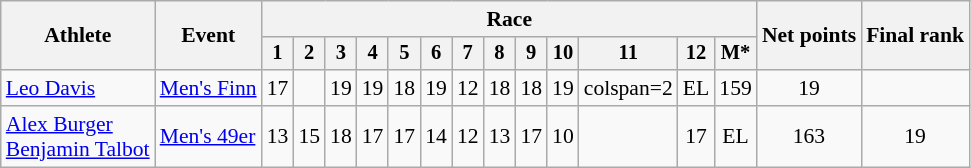<table class="wikitable" style="font-size:90%">
<tr>
<th rowspan="2">Athlete</th>
<th rowspan="2">Event</th>
<th colspan=13>Race</th>
<th rowspan=2>Net points</th>
<th rowspan=2>Final rank</th>
</tr>
<tr style="font-size:95%">
<th>1</th>
<th>2</th>
<th>3</th>
<th>4</th>
<th>5</th>
<th>6</th>
<th>7</th>
<th>8</th>
<th>9</th>
<th>10</th>
<th>11</th>
<th>12</th>
<th>M*</th>
</tr>
<tr align=center>
<td align=left><a href='#'>Leo Davis</a></td>
<td align=left><a href='#'>Men's Finn</a></td>
<td>17</td>
<td></td>
<td>19</td>
<td>19</td>
<td>18</td>
<td>19</td>
<td>12</td>
<td>18</td>
<td>18</td>
<td>19</td>
<td>colspan=2 </td>
<td>EL</td>
<td>159</td>
<td>19</td>
</tr>
<tr align=center>
<td align=left><a href='#'>Alex Burger</a><br><a href='#'>Benjamin Talbot</a></td>
<td align=left><a href='#'>Men's 49er</a></td>
<td>13</td>
<td>15</td>
<td>18</td>
<td>17</td>
<td>17</td>
<td>14</td>
<td>12</td>
<td>13</td>
<td>17</td>
<td>10</td>
<td></td>
<td>17</td>
<td>EL</td>
<td>163</td>
<td>19</td>
</tr>
</table>
